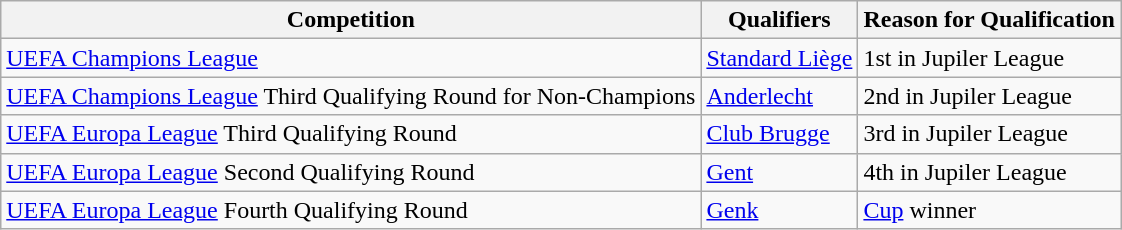<table class="wikitable">
<tr>
<th>Competition</th>
<th>Qualifiers</th>
<th>Reason for Qualification</th>
</tr>
<tr>
<td><a href='#'>UEFA Champions League</a></td>
<td><a href='#'>Standard Liège</a></td>
<td>1st in Jupiler League</td>
</tr>
<tr>
<td><a href='#'>UEFA Champions League</a>  Third Qualifying Round for Non-Champions</td>
<td><a href='#'>Anderlecht</a></td>
<td>2nd in Jupiler League</td>
</tr>
<tr>
<td><a href='#'>UEFA Europa League</a> Third Qualifying Round</td>
<td><a href='#'>Club Brugge</a></td>
<td>3rd in Jupiler League</td>
</tr>
<tr>
<td><a href='#'>UEFA Europa League</a> Second Qualifying Round</td>
<td><a href='#'>Gent</a></td>
<td>4th in Jupiler League</td>
</tr>
<tr>
<td><a href='#'>UEFA Europa League</a> Fourth Qualifying Round</td>
<td><a href='#'>Genk</a></td>
<td><a href='#'>Cup</a> winner</td>
</tr>
</table>
